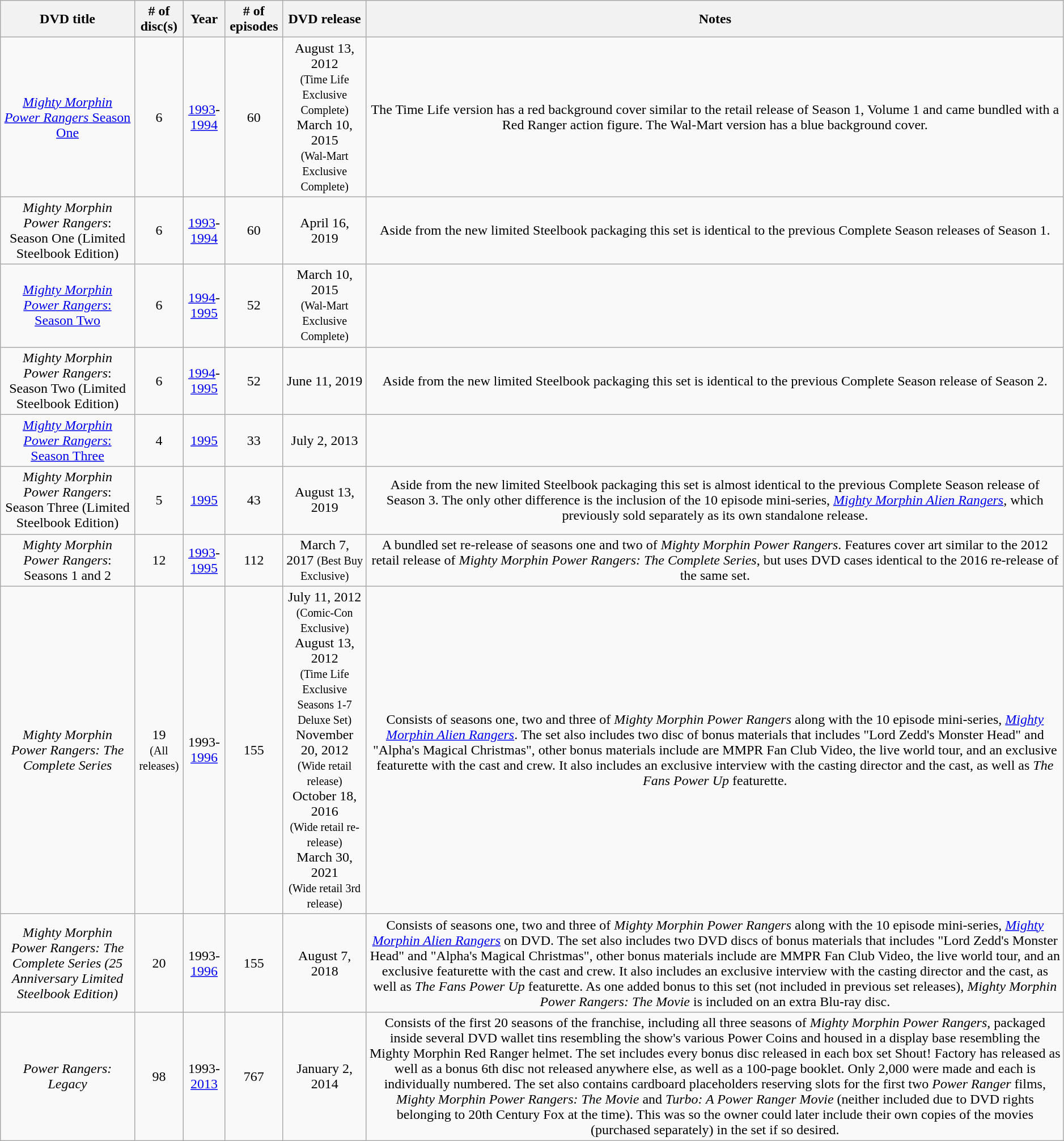<table class="wikitable"  style="width:99%; left:0 auto; text-align:center;">
<tr>
<th>DVD title</th>
<th># of disc(s)</th>
<th>Year</th>
<th># of episodes</th>
<th>DVD release</th>
<th>Notes</th>
</tr>
<tr>
<td><a href='#'><em>Mighty Morphin Power Rangers</em> Season One</a></td>
<td>6</td>
<td><a href='#'>1993</a>-<a href='#'>1994</a></td>
<td>60</td>
<td>August 13, 2012<br><small>(Time Life Exclusive Complete)</small><br>March 10, 2015<br><small>(Wal-Mart Exclusive Complete)</small></td>
<td>The Time Life version has a red background cover similar to the retail release of Season 1, Volume 1 and came bundled with a Red Ranger action figure. The Wal-Mart version has a blue background cover.</td>
</tr>
<tr>
<td><em>Mighty Morphin Power Rangers</em>: Season One (Limited Steelbook Edition)</td>
<td>6</td>
<td><a href='#'>1993</a>-<a href='#'>1994</a></td>
<td>60</td>
<td>April 16, 2019</td>
<td>Aside from the new limited Steelbook packaging this set is identical to the previous Complete Season releases of Season 1.</td>
</tr>
<tr>
<td><a href='#'><em>Mighty Morphin Power Rangers</em>: Season Two</a></td>
<td>6</td>
<td><a href='#'>1994</a>-<a href='#'>1995</a></td>
<td>52</td>
<td>March 10, 2015<br><small>(Wal-Mart Exclusive Complete)</small></td>
<td></td>
</tr>
<tr>
<td><em>Mighty Morphin Power Rangers</em>: Season Two (Limited Steelbook Edition)</td>
<td>6</td>
<td><a href='#'>1994</a>-<a href='#'>1995</a></td>
<td>52</td>
<td>June 11, 2019</td>
<td>Aside from the new limited Steelbook packaging this set is identical to the previous Complete Season release of Season 2.</td>
</tr>
<tr>
<td><a href='#'><em>Mighty Morphin Power Rangers</em>: Season Three</a></td>
<td>4</td>
<td><a href='#'>1995</a></td>
<td>33</td>
<td>July 2, 2013</td>
<td></td>
</tr>
<tr>
<td><em>Mighty Morphin Power Rangers</em>: Season Three (Limited Steelbook Edition)</td>
<td>5</td>
<td><a href='#'>1995</a></td>
<td>43</td>
<td>August 13, 2019</td>
<td>Aside from the new limited Steelbook packaging this set is almost identical to the previous Complete Season release of Season 3. The only other difference is the inclusion of the 10 episode mini-series, <em><a href='#'>Mighty Morphin Alien Rangers</a></em>, which previously sold separately as its own standalone release.</td>
</tr>
<tr>
<td><em>Mighty Morphin Power Rangers</em>: Seasons 1 and 2</td>
<td>12</td>
<td><a href='#'>1993</a>-<a href='#'>1995</a></td>
<td>112</td>
<td>March 7, 2017 <small>(Best Buy Exclusive)</small></td>
<td>A bundled set re-release of seasons one and two of <em>Mighty Morphin Power Rangers</em>. Features cover art similar to the 2012 retail release of <em>Mighty Morphin Power Rangers: The Complete Series</em>, but uses DVD cases identical to the 2016 re-release of the same set.</td>
</tr>
<tr>
<td><em>Mighty Morphin Power Rangers: The Complete Series</em></td>
<td>19<br><small>(All releases)</small></td>
<td>1993-<a href='#'>1996</a></td>
<td>155</td>
<td>July 11, 2012<br><small>(Comic-Con Exclusive)</small><br>August 13, 2012<br><small>(Time Life Exclusive Seasons 1-7 Deluxe Set)</small><br>November 20, 2012<br><small>(Wide retail release)</small><br>October 18, 2016<br><small>(Wide retail re-release)</small><br>March 30, 2021<br><small>(Wide retail 3rd release)</small></td>
<td>Consists of seasons one, two and three of <em>Mighty Morphin Power Rangers</em> along with the 10 episode mini-series, <em><a href='#'>Mighty Morphin Alien Rangers</a></em>. The set also includes two disc of bonus materials that includes "Lord Zedd's Monster Head" and "Alpha's Magical Christmas", other bonus materials include are MMPR Fan Club Video, the live world tour, and an exclusive featurette with the cast and crew. It also includes an exclusive interview with the casting director and the cast, as well as <em>The Fans Power Up</em> featurette.<br></td>
</tr>
<tr>
<td><em>Mighty Morphin Power Rangers: The Complete Series (25 Anniversary Limited Steelbook Edition)</em></td>
<td>20</td>
<td>1993-<a href='#'>1996</a></td>
<td>155</td>
<td>August 7, 2018</td>
<td>Consists of seasons one, two and three of <em>Mighty Morphin Power Rangers</em> along with the 10 episode mini-series, <em><a href='#'>Mighty Morphin Alien Rangers</a></em> on DVD. The set also includes two DVD discs of bonus materials that includes "Lord Zedd's Monster Head" and "Alpha's Magical Christmas", other bonus materials include are MMPR Fan Club Video, the live world tour, and an exclusive featurette with the cast and crew. It also includes an exclusive interview with the casting director and the cast, as well as <em>The Fans Power Up</em> featurette. As one added bonus to this set (not included in previous set releases), <em>Mighty Morphin Power Rangers: The Movie</em> is included on an extra Blu-ray disc.<br></td>
</tr>
<tr>
<td><em>Power Rangers: Legacy</em></td>
<td>98</td>
<td>1993-<a href='#'>2013</a></td>
<td>767</td>
<td>January 2, 2014</td>
<td>Consists of the first 20 seasons of the franchise, including all three seasons of <em>Mighty Morphin Power Rangers</em>, packaged inside several DVD wallet tins resembling the show's various Power Coins and housed in a display base resembling the Mighty Morphin Red Ranger helmet. The set includes every bonus disc released in each box set Shout! Factory has released as well as a bonus 6th disc not released anywhere else, as well as a 100-page booklet. Only 2,000 were made and each is individually numbered. The set also contains cardboard placeholders reserving slots for the first two <em>Power Ranger</em> films, <em>Mighty Morphin Power Rangers: The Movie</em> and <em>Turbo: A Power Ranger Movie</em> (neither included due to DVD rights belonging to 20th Century Fox at the time). This was so the owner could later include their own copies of the movies (purchased separately) in the set if so desired.<br></td>
</tr>
</table>
